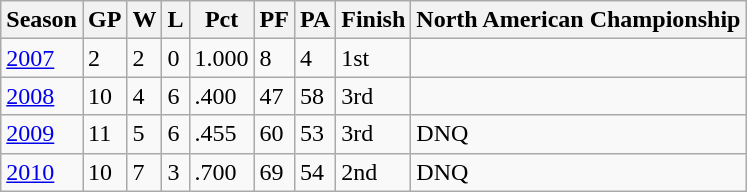<table class="wikitable">
<tr>
<th>Season</th>
<th>GP</th>
<th>W</th>
<th>L</th>
<th>Pct</th>
<th>PF</th>
<th>PA</th>
<th>Finish</th>
<th>North American Championship</th>
</tr>
<tr>
<td><a href='#'>2007</a></td>
<td>2</td>
<td>2</td>
<td>0</td>
<td>1.000</td>
<td>8</td>
<td>4</td>
<td>1st</td>
<td></td>
</tr>
<tr>
<td><a href='#'>2008</a></td>
<td>10</td>
<td>4</td>
<td>6</td>
<td>.400</td>
<td>47</td>
<td>58</td>
<td>3rd</td>
<td></td>
</tr>
<tr>
<td><a href='#'>2009</a></td>
<td>11</td>
<td>5</td>
<td>6</td>
<td>.455</td>
<td>60</td>
<td>53</td>
<td>3rd</td>
<td>DNQ</td>
</tr>
<tr>
<td><a href='#'>2010</a></td>
<td>10</td>
<td>7</td>
<td>3</td>
<td>.700</td>
<td>69</td>
<td>54</td>
<td>2nd</td>
<td>DNQ</td>
</tr>
</table>
